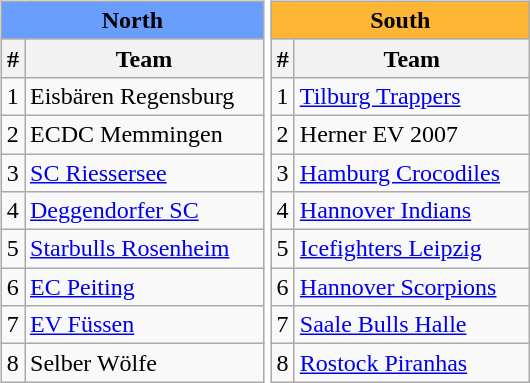<table>
<tr valign=top>
<td><br><table class="sortable wikitable" style="width:100%;text-align:center">
<tr>
<th style="background:#699efe;" colspan="2">North</th>
</tr>
<tr>
<th width=1%>#</th>
<th width=85%>Team</th>
</tr>
<tr>
<td align=left>1</td>
<td align=left>Eisbären Regensburg</td>
</tr>
<tr>
<td align=left>2</td>
<td align=left>ECDC Memmingen</td>
</tr>
<tr>
<td align=left>3</td>
<td align=left><a href='#'>SC Riessersee</a></td>
</tr>
<tr>
<td align=left>4</td>
<td align=left><a href='#'>Deggendorfer SC</a></td>
</tr>
<tr>
<td align=left>5</td>
<td align=left><a href='#'>Starbulls Rosenheim</a></td>
</tr>
<tr>
<td align=left>6</td>
<td align=left><a href='#'>EC Peiting</a></td>
</tr>
<tr>
<td align=left>7</td>
<td align=left><a href='#'>EV Füssen</a></td>
</tr>
<tr>
<td align=left>8</td>
<td align=left>Selber Wölfe</td>
</tr>
</table>
</td>
<td><br><table class="sortable wikitable" style="width:100%;text-align:center">
<tr>
<th style="background:#feb634;" colspan="2">South</th>
</tr>
<tr>
<th width=1%>#</th>
<th width=85%>Team</th>
</tr>
<tr>
<td align=left>1</td>
<td align=left><a href='#'>Tilburg Trappers</a></td>
</tr>
<tr>
<td align=left>2</td>
<td align=left>Herner EV 2007</td>
</tr>
<tr>
<td align=left>3</td>
<td align=left><a href='#'>Hamburg Crocodiles</a></td>
</tr>
<tr>
<td align=left>4</td>
<td align=left><a href='#'>Hannover Indians</a></td>
</tr>
<tr>
<td align=left>5</td>
<td align=left><a href='#'>Icefighters Leipzig</a></td>
</tr>
<tr>
<td align=left>6</td>
<td align=left><a href='#'>Hannover Scorpions</a></td>
</tr>
<tr>
<td align=left>7</td>
<td align=left><a href='#'>Saale Bulls Halle</a></td>
</tr>
<tr>
<td align=left>8</td>
<td align=left><a href='#'>Rostock Piranhas</a></td>
</tr>
</table>
</td>
</tr>
</table>
